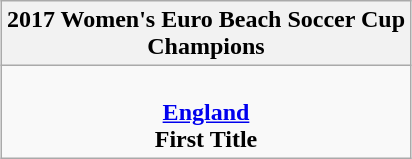<table class="wikitable" style="margin: 0 auto;">
<tr>
<th>2017 Women's Euro Beach Soccer Cup<br>Champions</th>
</tr>
<tr>
<td align=center><br><strong><a href='#'>England</a></strong><br><strong>First Title</strong></td>
</tr>
</table>
